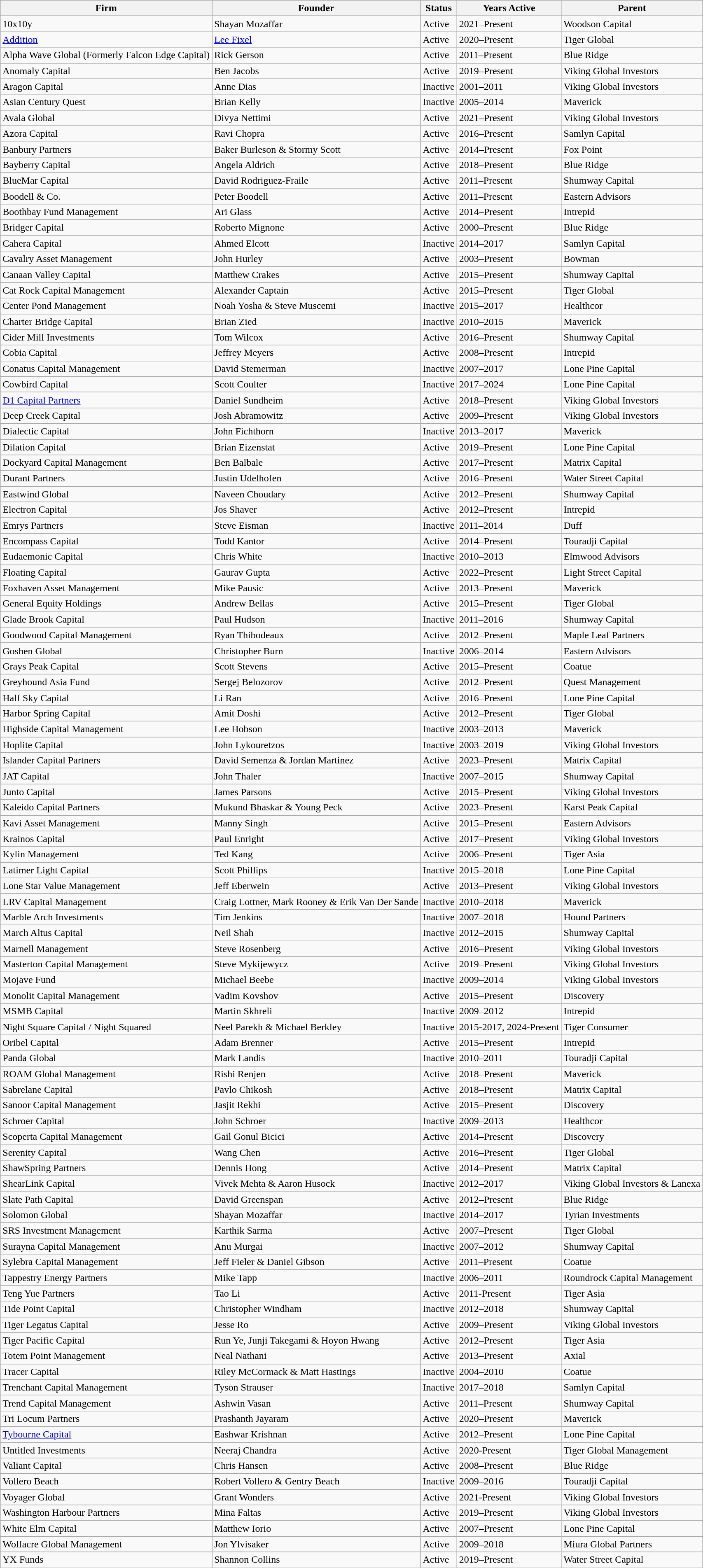<table class="wikitable sortable">
<tr>
<th scope="col">Firm</th>
<th scope="col">Founder</th>
<th>Status</th>
<th>Years Active</th>
<th>Parent</th>
</tr>
<tr>
<td>10x10y</td>
<td>Shayan Mozaffar</td>
<td>Active</td>
<td>2021–Present</td>
<td>Woodson Capital</td>
</tr>
<tr>
<td><a href='#'>Addition</a></td>
<td><a href='#'>Lee Fixel</a></td>
<td>Active</td>
<td>2020–Present</td>
<td>Tiger Global</td>
</tr>
<tr>
<td>Alpha Wave Global (Formerly Falcon Edge Capital)</td>
<td>Rick Gerson</td>
<td>Active</td>
<td>2011–Present</td>
<td>Blue Ridge</td>
</tr>
<tr>
<td>Anomaly Capital</td>
<td>Ben Jacobs</td>
<td>Active</td>
<td>2019–Present</td>
<td>Viking Global Investors</td>
</tr>
<tr>
<td>Aragon Capital</td>
<td>Anne Dias</td>
<td>Inactive</td>
<td>2001–2011</td>
<td>Viking Global Investors</td>
</tr>
<tr>
<td>Asian Century Quest</td>
<td>Brian Kelly</td>
<td>Inactive</td>
<td>2005–2014</td>
<td>Maverick</td>
</tr>
<tr>
<td>Avala Global</td>
<td>Divya Nettimi</td>
<td>Active</td>
<td>2021–Present</td>
<td>Viking Global Investors</td>
</tr>
<tr>
<td>Azora Capital</td>
<td>Ravi Chopra</td>
<td>Active</td>
<td>2016–Present</td>
<td>Samlyn Capital</td>
</tr>
<tr>
<td>Banbury Partners</td>
<td>Baker Burleson & Stormy Scott</td>
<td>Active</td>
<td>2014–Present</td>
<td>Fox Point</td>
</tr>
<tr>
<td>Bayberry Capital</td>
<td>Angela Aldrich</td>
<td>Active</td>
<td>2018–Present</td>
<td>Blue Ridge</td>
</tr>
<tr>
<td>BlueMar Capital</td>
<td>David Rodriguez-Fraile</td>
<td>Active</td>
<td>2011–Present</td>
<td>Shumway Capital</td>
</tr>
<tr>
<td>Boodell & Co.</td>
<td>Peter Boodell</td>
<td>Active</td>
<td>2011–Present</td>
<td>Eastern Advisors</td>
</tr>
<tr>
<td>Boothbay Fund Management</td>
<td>Ari Glass</td>
<td>Active</td>
<td>2014–Present</td>
<td>Intrepid</td>
</tr>
<tr>
<td>Bridger Capital</td>
<td>Roberto Mignone</td>
<td>Active</td>
<td>2000–Present</td>
<td>Blue Ridge</td>
</tr>
<tr>
<td>Cahera Capital</td>
<td>Ahmed Elcott</td>
<td>Inactive</td>
<td>2014–2017</td>
<td>Samlyn Capital</td>
</tr>
<tr>
<td>Cavalry Asset Management</td>
<td>John Hurley</td>
<td>Active</td>
<td>2003–Present</td>
<td>Bowman</td>
</tr>
<tr>
<td>Canaan Valley Capital</td>
<td>Matthew Crakes</td>
<td>Active</td>
<td>2015–Present</td>
<td>Shumway Capital</td>
</tr>
<tr>
<td>Cat Rock Capital Management</td>
<td>Alexander Captain</td>
<td>Active</td>
<td>2015–Present</td>
<td>Tiger Global</td>
</tr>
<tr>
<td>Center Pond Management</td>
<td>Noah Yosha & Steve Muscemi</td>
<td>Inactive</td>
<td>2015–2017</td>
<td>Healthcor</td>
</tr>
<tr>
<td>Charter Bridge Capital</td>
<td>Brian Zied</td>
<td>Inactive</td>
<td>2010–2015</td>
<td>Maverick</td>
</tr>
<tr>
<td>Cider Mill Investments</td>
<td>Tom Wilcox</td>
<td>Active</td>
<td>2016–Present</td>
<td>Shumway Capital</td>
</tr>
<tr>
<td>Cobia Capital</td>
<td>Jeffrey Meyers</td>
<td>Active</td>
<td>2008–Present</td>
<td>Intrepid</td>
</tr>
<tr>
<td>Conatus Capital Management</td>
<td>David Stemerman</td>
<td>Inactive</td>
<td>2007–2017</td>
<td>Lone Pine Capital</td>
</tr>
<tr>
<td>Cowbird Capital</td>
<td>Scott Coulter</td>
<td>Inactive</td>
<td>2017–2024</td>
<td>Lone Pine Capital</td>
</tr>
<tr>
<td><a href='#'>D1 Capital Partners</a></td>
<td>Daniel Sundheim</td>
<td>Active</td>
<td>2018–Present</td>
<td>Viking Global Investors</td>
</tr>
<tr>
<td>Deep Creek Capital</td>
<td>Josh Abramowitz</td>
<td>Active</td>
<td>2009–Present</td>
<td>Viking Global Investors</td>
</tr>
<tr>
<td>Dialectic Capital</td>
<td>John Fichthorn</td>
<td>Inactive</td>
<td>2013–2017</td>
<td>Maverick</td>
</tr>
<tr>
<td>Dilation Capital</td>
<td>Brian Eizenstat</td>
<td>Active</td>
<td>2019–Present</td>
<td>Lone Pine Capital</td>
</tr>
<tr>
<td>Dockyard Capital Management</td>
<td>Ben Balbale</td>
<td>Active</td>
<td>2017–Present</td>
<td>Matrix Capital</td>
</tr>
<tr>
<td>Durant Partners</td>
<td>Justin Udelhofen</td>
<td>Active</td>
<td>2016–Present</td>
<td>Water Street Capital</td>
</tr>
<tr>
<td>Eastwind Global</td>
<td>Naveen Choudary</td>
<td>Active</td>
<td>2012–Present</td>
<td>Shumway Capital</td>
</tr>
<tr>
<td>Electron Capital</td>
<td>Jos Shaver</td>
<td>Active</td>
<td>2012–Present</td>
<td>Intrepid</td>
</tr>
<tr>
<td>Emrys Partners</td>
<td>Steve Eisman</td>
<td>Inactive</td>
<td>2011–2014</td>
<td>Duff</td>
</tr>
<tr>
<td>Encompass Capital</td>
<td>Todd Kantor</td>
<td>Active</td>
<td>2014–Present</td>
<td>Touradji Capital</td>
</tr>
<tr>
<td>Eudaemonic Capital</td>
<td>Chris White</td>
<td>Inactive</td>
<td>2010–2013</td>
<td>Elmwood Advisors</td>
</tr>
<tr>
<td>Floating Capital</td>
<td>Gaurav Gupta</td>
<td>Active</td>
<td>2022–Present</td>
<td>Light Street Capital</td>
</tr>
<tr>
</tr>
<tr>
<td>Foxhaven Asset Management</td>
<td>Mike Pausic</td>
<td>Active</td>
<td>2013–Present</td>
<td>Maverick</td>
</tr>
<tr>
<td>General Equity Holdings</td>
<td>Andrew Bellas</td>
<td>Active</td>
<td>2015–Present</td>
<td>Tiger Global</td>
</tr>
<tr>
<td>Glade Brook Capital</td>
<td>Paul Hudson</td>
<td>Inactive</td>
<td>2011–2016</td>
<td>Shumway Capital</td>
</tr>
<tr>
<td>Goodwood Capital Management</td>
<td>Ryan Thibodeaux</td>
<td>Active</td>
<td>2012–Present</td>
<td>Maple Leaf Partners</td>
</tr>
<tr>
<td>Goshen Global</td>
<td>Christopher Burn</td>
<td>Inactive</td>
<td>2006–2014</td>
<td>Eastern Advisors</td>
</tr>
<tr>
<td>Grays Peak Capital</td>
<td>Scott Stevens</td>
<td>Active</td>
<td>2015–Present</td>
<td>Coatue</td>
</tr>
<tr>
<td>Greyhound Asia Fund</td>
<td>Sergej Belozorov</td>
<td>Active</td>
<td>2012–Present</td>
<td>Quest Management</td>
</tr>
<tr>
<td>Half Sky Capital</td>
<td>Li Ran</td>
<td>Active</td>
<td>2016–Present</td>
<td>Lone Pine Capital</td>
</tr>
<tr>
<td>Harbor Spring Capital</td>
<td>Amit Doshi</td>
<td>Active</td>
<td>2012–Present</td>
<td>Tiger Global</td>
</tr>
<tr>
<td>Highside Capital Management</td>
<td>Lee Hobson</td>
<td>Inactive</td>
<td>2003–2013</td>
<td>Maverick</td>
</tr>
<tr>
<td>Hoplite Capital</td>
<td>John Lykouretzos</td>
<td>Inactive</td>
<td>2003–2019</td>
<td>Viking Global Investors</td>
</tr>
<tr>
<td>Islander Capital Partners</td>
<td>David Semenza & Jordan Martinez</td>
<td>Active</td>
<td>2023–Present</td>
<td>Matrix Capital</td>
</tr>
<tr>
<td>JAT Capital</td>
<td>John Thaler</td>
<td>Inactive</td>
<td>2007–2015</td>
<td>Shumway Capital</td>
</tr>
<tr>
<td>Junto Capital</td>
<td>James Parsons</td>
<td>Active</td>
<td>2015–Present</td>
<td>Viking Global Investors</td>
</tr>
<tr>
<td>Kaleido Capital Partners</td>
<td>Mukund Bhaskar & Young Peck</td>
<td>Active</td>
<td>2023–Present</td>
<td>Karst Peak Capital</td>
</tr>
<tr>
<td>Kavi Asset Management</td>
<td>Manny Singh</td>
<td>Active</td>
<td>2015–Present</td>
<td>Eastern Advisors</td>
</tr>
<tr>
<td>Krainos Capital</td>
<td>Paul Enright</td>
<td>Active</td>
<td>2017–Present</td>
<td>Viking Global Investors</td>
</tr>
<tr>
<td>Kylin Management</td>
<td>Ted Kang</td>
<td>Active</td>
<td>2006–Present</td>
<td>Tiger Asia</td>
</tr>
<tr>
<td>Latimer Light Capital</td>
<td>Scott Phillips</td>
<td>Inactive</td>
<td>2015–2018</td>
<td>Lone Pine Capital</td>
</tr>
<tr>
<td>Lone Star Value Management</td>
<td>Jeff Eberwein</td>
<td>Active</td>
<td>2013–Present</td>
<td>Viking Global Investors</td>
</tr>
<tr>
<td>LRV Capital Management</td>
<td>Craig Lottner, Mark Rooney &  Erik Van Der Sande</td>
<td>Inactive</td>
<td>2010–2018</td>
<td>Maverick</td>
</tr>
<tr>
<td>Marble Arch Investments</td>
<td>Tim Jenkins</td>
<td>Inactive</td>
<td>2007–2018</td>
<td>Hound Partners</td>
</tr>
<tr>
<td>March Altus Capital</td>
<td>Neil Shah</td>
<td>Inactive</td>
<td>2012–2015</td>
<td>Shumway Capital</td>
</tr>
<tr>
<td>Marnell Management</td>
<td>Steve Rosenberg</td>
<td>Active</td>
<td>2016–Present</td>
<td>Viking Global Investors</td>
</tr>
<tr>
<td>Masterton Capital Management</td>
<td>Steve Mykijewycz</td>
<td>Active</td>
<td>2019–Present</td>
<td>Viking Global Investors</td>
</tr>
<tr>
<td>Mojave Fund</td>
<td>Michael Beebe</td>
<td>Inactive</td>
<td>2009–2014</td>
<td>Viking Global Investors</td>
</tr>
<tr>
<td>Monolit Capital Management</td>
<td>Vadim Kovshov</td>
<td>Active</td>
<td>2015–Present</td>
<td>Discovery</td>
</tr>
<tr>
<td>MSMB Capital</td>
<td>Martin Skhreli</td>
<td>Inactive</td>
<td>2009–2012</td>
<td>Intrepid</td>
</tr>
<tr>
<td>Night Square Capital / Night Squared</td>
<td>Neel Parekh & Michael Berkley</td>
<td>Inactive</td>
<td>2015-2017, 2024-Present</td>
<td>Tiger Consumer</td>
</tr>
<tr>
<td>Oribel Capital</td>
<td>Adam Brenner</td>
<td>Active</td>
<td>2015–Present</td>
<td>Intrepid</td>
</tr>
<tr>
<td>Panda Global</td>
<td>Mark Landis</td>
<td>Inactive</td>
<td>2010–2011</td>
<td>Touradji Capital</td>
</tr>
<tr>
<td>ROAM Global Management</td>
<td>Rishi Renjen</td>
<td>Active</td>
<td>2018–Present</td>
<td>Maverick</td>
</tr>
<tr>
<td>Sabrelane Capital</td>
<td>Pavlo Chikosh</td>
<td>Active</td>
<td>2018–Present</td>
<td>Matrix Capital</td>
</tr>
<tr>
<td>Sanoor Capital Management</td>
<td>Jasjit Rekhi</td>
<td>Active</td>
<td>2015–Present</td>
<td>Discovery</td>
</tr>
<tr>
<td>Schroer Capital</td>
<td>John Schroer</td>
<td>Inactive</td>
<td>2009–2013</td>
<td>Healthcor</td>
</tr>
<tr>
<td>Scoperta Capital Management</td>
<td>Gail Gonul Bicici</td>
<td>Active</td>
<td>2014–Present</td>
<td>Discovery</td>
</tr>
<tr>
<td>Serenity Capital</td>
<td>Wang Chen</td>
<td>Active</td>
<td>2016–Present</td>
<td>Tiger Global</td>
</tr>
<tr>
<td>ShawSpring Partners</td>
<td>Dennis Hong</td>
<td>Active</td>
<td>2014–Present</td>
<td>Matrix Capital</td>
</tr>
<tr>
<td>ShearLink Capital</td>
<td>Vivek Mehta & Aaron Husock</td>
<td>Inactive</td>
<td>2012–2017</td>
<td>Viking Global Investors & Lanexa</td>
</tr>
<tr>
<td>Slate Path Capital</td>
<td>David Greenspan</td>
<td>Active</td>
<td>2012–Present</td>
<td>Blue Ridge</td>
</tr>
<tr>
<td>Solomon Global</td>
<td>Shayan Mozaffar</td>
<td>Inactive</td>
<td>2014–2017</td>
<td>Tyrian Investments</td>
</tr>
<tr>
<td>SRS Investment Management</td>
<td>Karthik Sarma</td>
<td>Active</td>
<td>2007–Present</td>
<td>Tiger Global</td>
</tr>
<tr>
<td>Surayna Capital Management</td>
<td>Anu Murgai</td>
<td>Inactive</td>
<td>2007–2012</td>
<td>Shumway Capital</td>
</tr>
<tr>
<td>Sylebra Capital Management</td>
<td>Jeff Fieler & Daniel Gibson</td>
<td>Active</td>
<td>2011–Present</td>
<td>Coatue</td>
</tr>
<tr>
<td>Tappestry Energy Partners</td>
<td>Mike Tapp</td>
<td>Inactive</td>
<td>2006–2011</td>
<td>Roundrock Capital Management</td>
</tr>
<tr>
<td>Teng Yue Partners</td>
<td>Tao Li</td>
<td>Active</td>
<td>2011-Present</td>
<td>Tiger Asia</td>
</tr>
<tr>
<td>Tide Point Capital</td>
<td>Christopher Windham</td>
<td>Inactive</td>
<td>2012–2018</td>
<td>Shumway Capital</td>
</tr>
<tr>
<td>Tiger Legatus Capital</td>
<td>Jesse Ro</td>
<td>Active</td>
<td>2009–Present</td>
<td>Viking Global Investors</td>
</tr>
<tr>
<td>Tiger Pacific Capital</td>
<td>Run Ye, Junji Takegami & Hoyon Hwang</td>
<td>Active</td>
<td>2012–Present</td>
<td>Tiger Asia</td>
</tr>
<tr>
<td>Totem Point Management</td>
<td>Neal Nathani</td>
<td>Active</td>
<td>2013–Present</td>
<td>Axial</td>
</tr>
<tr>
<td>Tracer Capital</td>
<td>Riley McCormack & Matt Hastings</td>
<td>Inactive</td>
<td>2004–2010</td>
<td>Coatue</td>
</tr>
<tr>
<td>Trenchant Capital Management</td>
<td>Tyson Strauser</td>
<td>Inactive</td>
<td>2017–2018</td>
<td>Samlyn Capital</td>
</tr>
<tr>
<td>Trend Capital Management</td>
<td>Ashwin Vasan</td>
<td>Active</td>
<td>2011–Present</td>
<td>Shumway Capital</td>
</tr>
<tr>
<td>Tri Locum Partners</td>
<td>Prashanth Jayaram</td>
<td>Active</td>
<td>2020–Present</td>
<td>Maverick</td>
</tr>
<tr>
<td><a href='#'>Tybourne Capital</a></td>
<td>Eashwar Krishnan</td>
<td>Active</td>
<td>2012–Present</td>
<td>Lone Pine Capital</td>
</tr>
<tr>
<td>Untitled Investments</td>
<td>Neeraj Chandra</td>
<td>Active</td>
<td>2020-Present</td>
<td>Tiger Global Management</td>
</tr>
<tr>
<td>Valiant Capital</td>
<td>Chris Hansen</td>
<td>Active</td>
<td>2008–Present</td>
<td>Blue Ridge</td>
</tr>
<tr>
<td>Vollero Beach</td>
<td>Robert Vollero & Gentry Beach</td>
<td>Inactive</td>
<td>2009–2016</td>
<td>Touradji Capital</td>
</tr>
<tr>
<td>Voyager Global</td>
<td>Grant Wonders</td>
<td>Active</td>
<td>2021-Present</td>
<td>Viking Global Investors</td>
</tr>
<tr>
<td>Washington Harbour Partners</td>
<td>Mina Faltas</td>
<td>Active</td>
<td>2019–Present</td>
<td>Viking Global Investors</td>
</tr>
<tr>
<td>White Elm Capital</td>
<td>Matthew Iorio</td>
<td>Active</td>
<td>2007–Present</td>
<td>Lone Pine Capital</td>
</tr>
<tr>
<td>Wolfacre Global Management</td>
<td>Jon Ylvisaker</td>
<td>Active</td>
<td>2009–2018</td>
<td>Miura Global Partners</td>
</tr>
<tr>
<td>YX Funds</td>
<td>Shannon Collins</td>
<td>Active</td>
<td>2019–Present</td>
<td>Water Street Capital</td>
</tr>
</table>
